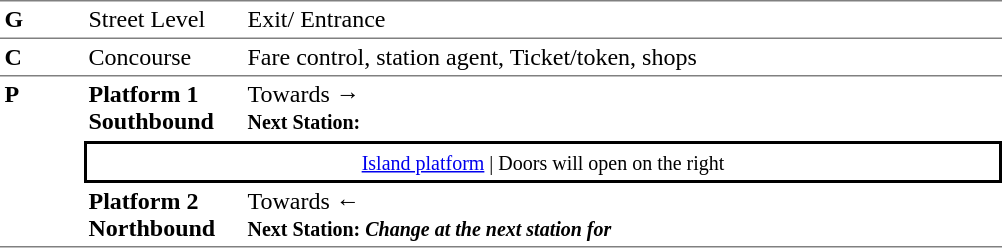<table table border=0 cellspacing=0 cellpadding=3>
<tr>
<td style="border-top:solid 1px grey;border-bottom:solid 1px grey;" width=50 valign=top><strong>G</strong></td>
<td style="border-top:solid 1px grey;border-bottom:solid 1px grey;" width=100 valign=top>Street Level</td>
<td style="border-top:solid 1px grey;border-bottom:solid 1px grey;" width=500 valign=top>Exit/ Entrance</td>
</tr>
<tr>
<td style="border-bottom:solid 1px grey;"><strong>C</strong></td>
<td style="border-bottom:solid 1px grey;">Concourse</td>
<td style="border-bottom:solid 1px grey;">Fare control, station agent, Ticket/token, shops</td>
</tr>
<tr>
<td style="border-bottom:solid 1px grey;" width=50 rowspan=3 valign=top><strong>P</strong></td>
<td style="border-bottom:solid 1px white;" width=100><span><strong>Platform 1</strong><br><strong>Southbound</strong></span></td>
<td style="border-bottom:solid 1px white;" width=500>Towards → <br><small><strong>Next Station:</strong> </small></td>
</tr>
<tr>
<td style="border-top:solid 2px black;border-right:solid 2px black;border-left:solid 2px black;border-bottom:solid 2px black;text-align:center;" colspan=2><small><a href='#'>Island platform</a> | Doors will open on the right </small></td>
</tr>
<tr>
<td style="border-bottom:solid 1px grey;" width=100><span><strong>Platform 2</strong><br><strong>Northbound</strong></span></td>
<td style="border-bottom:solid 1px grey;" width="500">Towards ← <br><small><strong>Next Station:</strong> </small> <small><strong><em>Change at the next station for <strong><em></small></td>
</tr>
</table>
